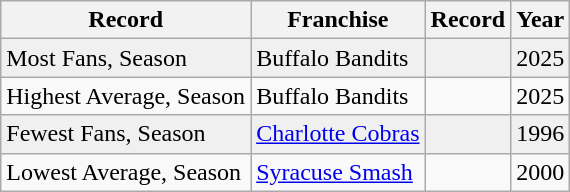<table class="wikitable">
<tr>
<th>Record</th>
<th>Franchise</th>
<th>Record</th>
<th>Year</th>
</tr>
<tr bgcolor="#f0f0f0">
<td>Most Fans, Season</td>
<td>Buffalo Bandits</td>
<td></td>
<td>2025</td>
</tr>
<tr>
<td>Highest Average, Season</td>
<td>Buffalo Bandits</td>
<td></td>
<td>2025</td>
</tr>
<tr bgcolor="#f0f0f0">
<td>Fewest Fans, Season</td>
<td><a href='#'>Charlotte Cobras</a></td>
<td></td>
<td>1996</td>
</tr>
<tr>
<td>Lowest Average, Season</td>
<td><a href='#'>Syracuse Smash</a></td>
<td></td>
<td>2000</td>
</tr>
</table>
